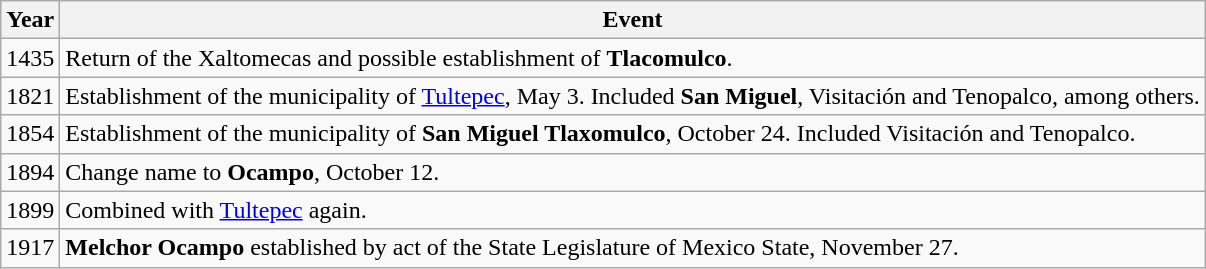<table class="wikitable">
<tr>
<th>Year</th>
<th>Event</th>
</tr>
<tr>
<td>1435</td>
<td>Return of the Xaltomecas and possible establishment of <strong>Tlacomulco</strong>.</td>
</tr>
<tr>
<td>1821</td>
<td>Establishment of the municipality of <a href='#'>Tultepec</a>, May 3.  Included <strong>San Miguel</strong>, Visitación and Tenopalco, among others.</td>
</tr>
<tr>
<td>1854</td>
<td>Establishment of the municipality of <strong>San Miguel Tlaxomulco</strong>,  October 24.  Included Visitación and Tenopalco.</td>
</tr>
<tr>
<td>1894</td>
<td>Change name to <strong>Ocampo</strong>, October 12.</td>
</tr>
<tr>
<td>1899</td>
<td>Combined with <a href='#'>Tultepec</a> again.</td>
</tr>
<tr>
<td>1917</td>
<td><strong>Melchor Ocampo</strong> established by act of the State Legislature of Mexico State, November 27.</td>
</tr>
</table>
